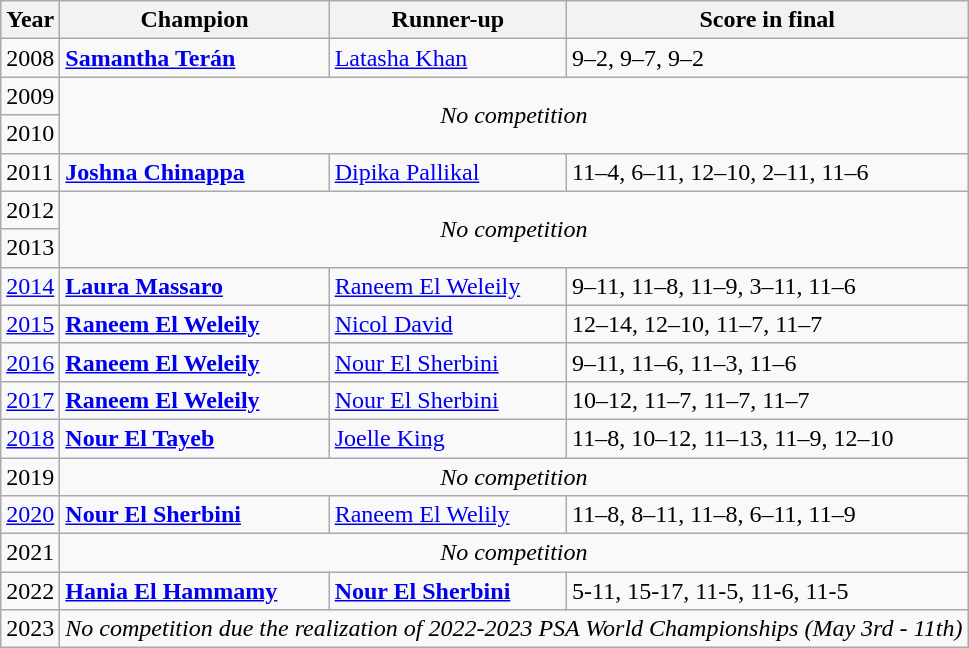<table class="wikitable">
<tr>
<th>Year</th>
<th>Champion</th>
<th>Runner-up</th>
<th>Score in final</th>
</tr>
<tr>
<td>2008</td>
<td> <strong><a href='#'>Samantha Terán</a></strong></td>
<td> <a href='#'>Latasha Khan</a></td>
<td>9–2, 9–7, 9–2</td>
</tr>
<tr>
<td>2009</td>
<td rowspan="2" colspan="3" align="center"><em>No competition</em></td>
</tr>
<tr>
<td>2010</td>
</tr>
<tr>
<td>2011</td>
<td> <strong><a href='#'>Joshna Chinappa</a></strong></td>
<td> <a href='#'>Dipika Pallikal</a></td>
<td>11–4, 6–11, 12–10, 2–11, 11–6</td>
</tr>
<tr>
<td>2012</td>
<td rowspan="2" colspan="3" align="center"><em>No competition</em></td>
</tr>
<tr>
<td>2013</td>
</tr>
<tr>
<td><a href='#'>2014</a></td>
<td> <strong><a href='#'>Laura Massaro</a></strong></td>
<td> <a href='#'>Raneem El Weleily</a></td>
<td>9–11, 11–8, 11–9, 3–11, 11–6</td>
</tr>
<tr>
<td><a href='#'>2015</a></td>
<td> <strong><a href='#'>Raneem El Weleily</a></strong></td>
<td> <a href='#'>Nicol David</a></td>
<td>12–14, 12–10, 11–7, 11–7</td>
</tr>
<tr>
<td><a href='#'>2016</a></td>
<td> <strong><a href='#'>Raneem El Weleily</a></strong></td>
<td> <a href='#'>Nour El Sherbini</a></td>
<td>9–11, 11–6, 11–3, 11–6</td>
</tr>
<tr>
<td><a href='#'>2017</a></td>
<td> <strong><a href='#'>Raneem El Weleily</a></strong></td>
<td> <a href='#'>Nour El Sherbini</a></td>
<td>10–12, 11–7, 11–7, 11–7</td>
</tr>
<tr>
<td><a href='#'>2018</a></td>
<td> <strong><a href='#'>Nour El Tayeb</a></strong></td>
<td> <a href='#'>Joelle King</a></td>
<td>11–8, 10–12, 11–13, 11–9, 12–10</td>
</tr>
<tr>
<td>2019</td>
<td colspan="3" align="center"><em>No competition</em></td>
</tr>
<tr>
<td><a href='#'>2020</a></td>
<td> <strong><a href='#'>Nour El Sherbini</a></strong></td>
<td> <a href='#'>Raneem El Welily</a></td>
<td>11–8, 8–11, 11–8, 6–11, 11–9</td>
</tr>
<tr>
<td>2021</td>
<td colspan="3" align="center"><em>No competition</em></td>
</tr>
<tr>
<td>2022</td>
<td> <strong><a href='#'>Hania El Hammamy</a></strong></td>
<td> <strong><a href='#'>Nour El Sherbini</a></strong></td>
<td>5-11, 15-17, 11-5, 11-6, 11-5</td>
</tr>
<tr>
<td>2023</td>
<td colspan="3"><em>No competition due the realization of 2022-2023 PSA World Championships (May 3rd - 11th)</em></td>
</tr>
</table>
